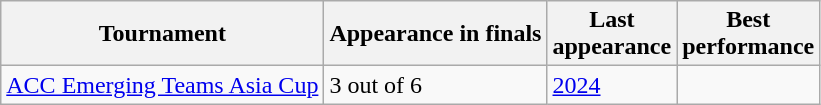<table class="wikitable sortable" style="text-align:left;">
<tr>
<th>Tournament</th>
<th data-sort-type="number">Appearance in finals</th>
<th>Last<br>appearance</th>
<th>Best<br>performance</th>
</tr>
<tr>
<td><a href='#'>ACC Emerging Teams Asia Cup</a></td>
<td>3 out of 6</td>
<td><a href='#'>2024</a></td>
<td></td>
</tr>
</table>
